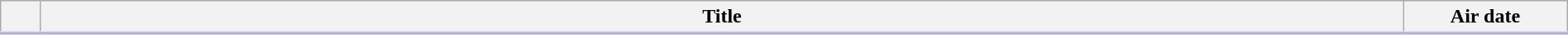<table class="wikitable" style="width:100%; margin:auto; background:#FFF;">
<tr style="border-bottom: 3px solid #CCF">
<th style="width:25px;"></th>
<th>Title</th>
<th style="width:125px;">Air date</th>
</tr>
<tr>
</tr>
</table>
